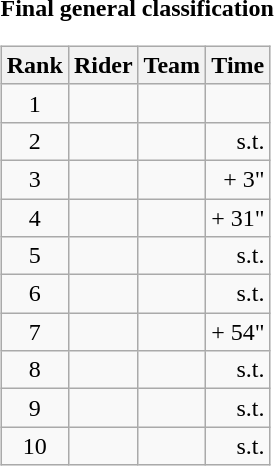<table>
<tr>
<td><strong>Final general classification</strong><br><table class="wikitable">
<tr>
<th scope="col">Rank</th>
<th scope="col">Rider</th>
<th scope="col">Team</th>
<th scope="col">Time</th>
</tr>
<tr>
<td style="text-align:center;">1</td>
<td></td>
<td></td>
<td style="text-align:right;"></td>
</tr>
<tr>
<td style="text-align:center;">2</td>
<td></td>
<td></td>
<td style="text-align:right;">s.t.</td>
</tr>
<tr>
<td style="text-align:center;">3</td>
<td></td>
<td></td>
<td style="text-align:right;">+ 3"</td>
</tr>
<tr>
<td style="text-align:center;">4</td>
<td></td>
<td></td>
<td style="text-align:right;">+ 31"</td>
</tr>
<tr>
<td style="text-align:center;">5</td>
<td></td>
<td></td>
<td style="text-align:right;">s.t.</td>
</tr>
<tr>
<td style="text-align:center;">6</td>
<td></td>
<td></td>
<td style="text-align:right;">s.t.</td>
</tr>
<tr>
<td style="text-align:center;">7</td>
<td></td>
<td></td>
<td style="text-align:right;">+ 54"</td>
</tr>
<tr>
<td style="text-align:center;">8</td>
<td></td>
<td></td>
<td style="text-align:right;">s.t.</td>
</tr>
<tr>
<td style="text-align:center;">9</td>
<td></td>
<td></td>
<td style="text-align:right;">s.t.</td>
</tr>
<tr>
<td style="text-align:center;">10</td>
<td></td>
<td></td>
<td style="text-align:right;">s.t.</td>
</tr>
</table>
</td>
</tr>
</table>
